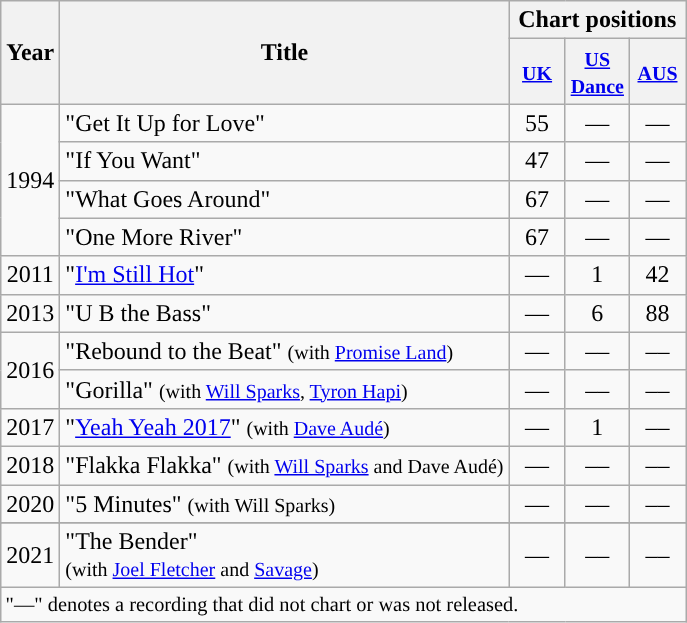<table class="wikitable plainrowheaders">
<tr>
<th rowspan="2">Year</th>
<th rowspan="2">Title</th>
<th colspan="3">Chart positions</th>
</tr>
<tr>
<th style="width:30px;"><small><a href='#'>UK</a></small> <br></th>
<th style="width:30px;"><small><a href='#'>US<br>Dance</a></small></th>
<th style="width:30px;"><small><a href='#'>AUS</a></small> <br></th>
</tr>
<tr>
<td style="text-align:center;" rowspan="4">1994</td>
<td>"Get It Up for Love"</td>
<td style="text-align:center;">55</td>
<td style="text-align:center;">—</td>
<td style="text-align:center;">—</td>
</tr>
<tr>
<td>"If You Want"</td>
<td style="text-align:center;">47</td>
<td style="text-align:center;">—</td>
<td style="text-align:center;">—</td>
</tr>
<tr>
<td>"What Goes Around"</td>
<td style="text-align:center;">67</td>
<td style="text-align:center;">—</td>
<td style="text-align:center;">—</td>
</tr>
<tr>
<td>"One More River"</td>
<td style="text-align:center;">67</td>
<td style="text-align:center;">—</td>
<td style="text-align:center;">—</td>
</tr>
<tr>
<td style="text-align:center;">2011</td>
<td>"<a href='#'>I'm Still Hot</a>"</td>
<td style="text-align:center;">—</td>
<td style="text-align:center;">1</td>
<td style="text-align:center;">42</td>
</tr>
<tr>
<td style="text-align:center;">2013</td>
<td>"U B the Bass"</td>
<td style="text-align:center;">—</td>
<td style="text-align:center;">6</td>
<td style="text-align:center;">88</td>
</tr>
<tr>
<td rowspan="2" style="text-align:center;">2016</td>
<td>"Rebound to the Beat" <small>(with <a href='#'>Promise Land</a>)</small></td>
<td style="text-align:center;">—</td>
<td style="text-align:center;">––</td>
<td style="text-align:center;">––</td>
</tr>
<tr>
<td>"Gorilla" <small>(with <a href='#'>Will Sparks</a>, <a href='#'>Tyron Hapi</a>)</small></td>
<td style="text-align:center;">—</td>
<td style="text-align:center;">––</td>
<td style="text-align:center;">––</td>
</tr>
<tr>
<td style="text-align:center;">2017</td>
<td>"<a href='#'>Yeah Yeah 2017</a>" <small>(with <a href='#'>Dave Audé</a>)</small></td>
<td style="text-align:center;">—</td>
<td style="text-align:center;">1</td>
<td style="text-align:center;">––</td>
</tr>
<tr>
<td style="text-align:center;">2018</td>
<td>"Flakka Flakka" <small>(with <a href='#'>Will Sparks</a> and Dave Audé)</small></td>
<td style="text-align:center;">—</td>
<td style="text-align:center;">––</td>
<td style="text-align:center;">––</td>
</tr>
<tr>
<td style="text-align:center;">2020</td>
<td>"5 Minutes" <small>(with Will Sparks)</small></td>
<td style="text-align:center;">—</td>
<td style="text-align:center;">––</td>
<td style="text-align:center;">––</td>
</tr>
<tr>
</tr>
<tr>
<td style="text-align:center;">2021</td>
<td>"The Bender"<br><small>(with <a href='#'>Joel Fletcher</a> and <a href='#'>Savage</a>)</small></td>
<td style="text-align:center;">—</td>
<td style="text-align:center;">––</td>
<td style="text-align:center;">––</td>
</tr>
<tr>
<td colspan="5" style="font-size:85%">"—" denotes a recording that did not chart or was not released.</td>
</tr>
</table>
